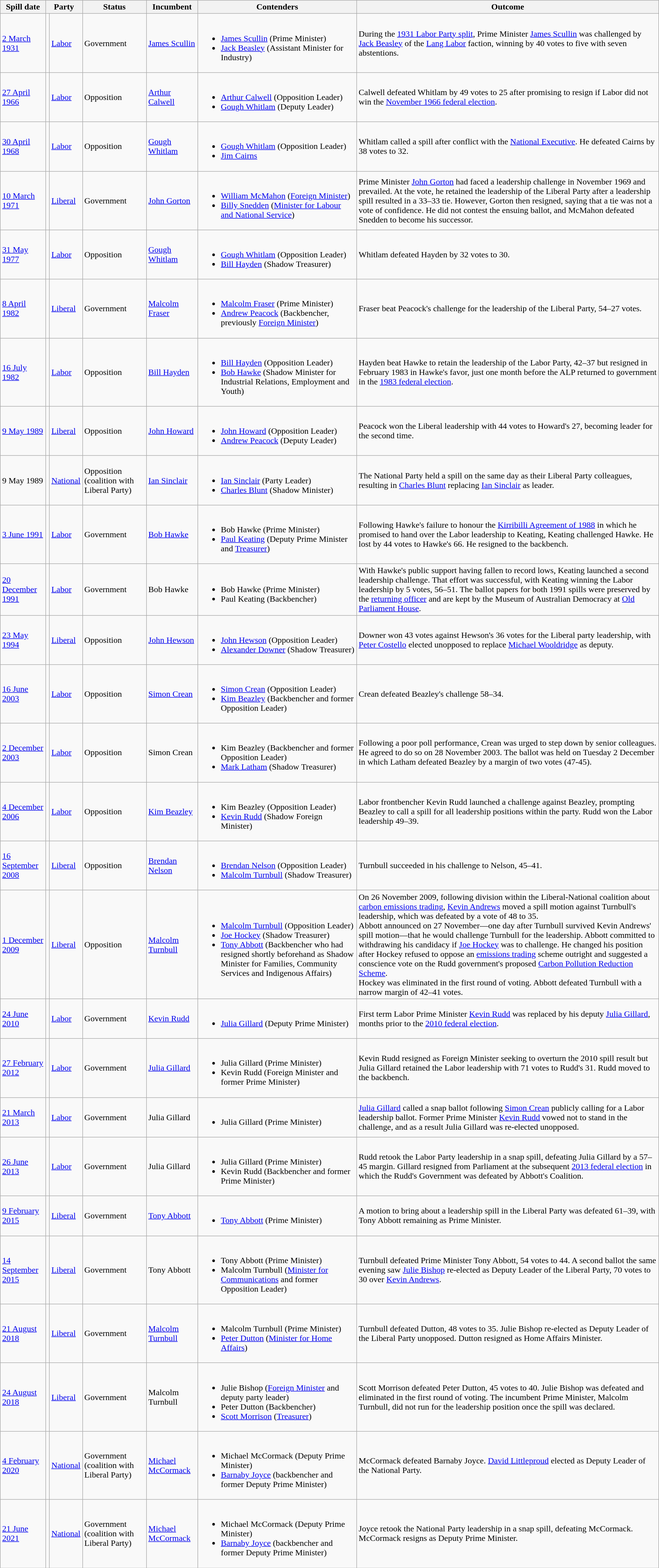<table class="wikitable">
<tr>
<th>Spill date</th>
<th colspan="2">Party</th>
<th>Status</th>
<th>Incumbent</th>
<th>Contenders</th>
<th>Outcome</th>
</tr>
<tr>
<td><a href='#'>2 March 1931</a></td>
<td></td>
<td><a href='#'>Labor</a></td>
<td>Government</td>
<td><a href='#'>James Scullin</a></td>
<td><br><ul><li><a href='#'>James Scullin</a> (Prime Minister)</li><li><a href='#'>Jack Beasley</a> (Assistant Minister for Industry)</li></ul></td>
<td>During the <a href='#'>1931 Labor Party split</a>, Prime Minister <a href='#'>James Scullin</a> was challenged by <a href='#'>Jack Beasley</a> of the <a href='#'>Lang Labor</a> faction, winning by 40 votes to five with seven abstentions.</td>
</tr>
<tr>
<td><a href='#'>27 April 1966</a></td>
<td></td>
<td><a href='#'>Labor</a></td>
<td>Opposition</td>
<td><a href='#'>Arthur Calwell</a></td>
<td><br><ul><li><a href='#'>Arthur Calwell</a> (Opposition Leader)</li><li><a href='#'>Gough Whitlam</a> (Deputy Leader)</li></ul></td>
<td>Calwell defeated Whitlam by 49 votes to 25 after promising to resign if Labor did not win the <a href='#'>November 1966 federal election</a>.</td>
</tr>
<tr>
<td><a href='#'>30 April 1968</a></td>
<td></td>
<td><a href='#'>Labor</a></td>
<td>Opposition</td>
<td><a href='#'>Gough Whitlam</a></td>
<td><br><ul><li><a href='#'>Gough Whitlam</a> (Opposition Leader)</li><li><a href='#'>Jim Cairns</a></li></ul></td>
<td>Whitlam called a spill after conflict with the <a href='#'>National Executive</a>. He defeated Cairns by 38 votes to 32.</td>
</tr>
<tr>
<td><a href='#'>10 March 1971</a></td>
<td></td>
<td><a href='#'>Liberal</a></td>
<td>Government</td>
<td><a href='#'>John Gorton</a></td>
<td><br><ul><li><a href='#'>William McMahon</a> (<a href='#'>Foreign Minister</a>)</li><li><a href='#'>Billy Snedden</a> (<a href='#'>Minister for Labour and National Service</a>)</li></ul></td>
<td>Prime Minister <a href='#'>John Gorton</a> had faced a leadership challenge in November 1969 and prevailed. At the vote, he retained the leadership of the Liberal Party after a leadership spill resulted in a 33–33 tie. However, Gorton then resigned, saying that a tie was not a vote of confidence. He did not contest the ensuing ballot, and McMahon defeated Snedden to become his successor.</td>
</tr>
<tr>
<td><a href='#'>31 May 1977</a></td>
<td></td>
<td><a href='#'>Labor</a></td>
<td>Opposition</td>
<td><a href='#'>Gough Whitlam</a></td>
<td><br><ul><li><a href='#'>Gough Whitlam</a> (Opposition Leader)</li><li><a href='#'>Bill Hayden</a> (Shadow Treasurer)</li></ul></td>
<td>Whitlam defeated Hayden by 32 votes to 30.</td>
</tr>
<tr>
<td><a href='#'>8 April 1982</a></td>
<td></td>
<td><a href='#'>Liberal</a></td>
<td>Government</td>
<td><a href='#'>Malcolm Fraser</a></td>
<td><br><ul><li><a href='#'>Malcolm Fraser</a> (Prime Minister)</li><li><a href='#'>Andrew Peacock</a> (Backbencher, previously <a href='#'>Foreign Minister</a>)</li></ul></td>
<td>Fraser beat Peacock's challenge for the leadership of the Liberal Party, 54–27 votes.</td>
</tr>
<tr>
<td><a href='#'>16 July 1982</a></td>
<td></td>
<td><a href='#'>Labor</a></td>
<td>Opposition</td>
<td><a href='#'>Bill Hayden</a></td>
<td><br><ul><li><a href='#'>Bill Hayden</a> (Opposition Leader)</li><li><a href='#'>Bob Hawke</a> (Shadow Minister for Industrial Relations, Employment and Youth)</li></ul></td>
<td>Hayden beat Hawke to retain the leadership of the Labor Party, 42–37 but resigned in February 1983 in Hawke's favor, just one month before the ALP returned to government in the <a href='#'>1983 federal election</a>.</td>
</tr>
<tr>
<td><a href='#'>9 May 1989</a></td>
<td></td>
<td><a href='#'>Liberal</a></td>
<td>Opposition</td>
<td><a href='#'>John Howard</a></td>
<td><br><ul><li><a href='#'>John Howard</a> (Opposition Leader)</li><li><a href='#'>Andrew Peacock</a> (Deputy Leader)</li></ul></td>
<td>Peacock won the Liberal leadership with 44 votes to Howard's 27, becoming leader for the second time.</td>
</tr>
<tr>
<td>9 May 1989</td>
<td></td>
<td><a href='#'>National</a></td>
<td>Opposition (coalition with Liberal Party)</td>
<td><a href='#'>Ian Sinclair</a></td>
<td><br><ul><li><a href='#'>Ian Sinclair</a> (Party Leader)</li><li><a href='#'>Charles Blunt</a> (Shadow Minister)</li></ul></td>
<td>The National Party held a spill on the same day as their Liberal Party colleagues, resulting in <a href='#'>Charles Blunt</a> replacing <a href='#'>Ian Sinclair</a> as leader.</td>
</tr>
<tr>
<td><a href='#'>3 June 1991</a></td>
<td></td>
<td><a href='#'>Labor</a></td>
<td>Government</td>
<td><a href='#'>Bob Hawke</a></td>
<td><br><ul><li>Bob Hawke (Prime Minister)</li><li><a href='#'>Paul Keating</a> (Deputy Prime Minister and <a href='#'>Treasurer</a>)</li></ul></td>
<td>Following Hawke's failure to honour the <a href='#'>Kirribilli Agreement of 1988</a> in which he promised to hand over the Labor leadership to Keating, Keating challenged Hawke. He lost by 44 votes to Hawke's 66. He resigned to the backbench.</td>
</tr>
<tr>
<td><a href='#'>20 December 1991</a></td>
<td></td>
<td><a href='#'>Labor</a></td>
<td>Government</td>
<td>Bob Hawke</td>
<td><br><ul><li>Bob Hawke (Prime Minister)</li><li>Paul Keating (Backbencher)</li></ul></td>
<td>With Hawke's public support having fallen to record lows, Keating launched a second leadership challenge. That effort was successful, with Keating winning the Labor leadership by 5 votes, 56–51. The ballot papers for both 1991 spills were preserved by the <a href='#'>returning officer</a> and are kept by the Museum of Australian Democracy at <a href='#'>Old Parliament House</a>.</td>
</tr>
<tr>
<td><a href='#'>23 May 1994</a></td>
<td></td>
<td><a href='#'>Liberal</a></td>
<td>Opposition</td>
<td><a href='#'>John Hewson</a></td>
<td><br><ul><li><a href='#'>John Hewson</a> (Opposition Leader)</li><li><a href='#'>Alexander Downer</a> (Shadow Treasurer)</li></ul></td>
<td>Downer won 43 votes against Hewson's 36 votes for the Liberal party leadership, with <a href='#'>Peter Costello</a> elected unopposed to replace <a href='#'>Michael Wooldridge</a> as deputy.</td>
</tr>
<tr>
<td><a href='#'>16 June 2003</a></td>
<td></td>
<td><a href='#'>Labor</a></td>
<td>Opposition</td>
<td><a href='#'>Simon Crean</a></td>
<td><br><ul><li><a href='#'>Simon Crean</a> (Opposition Leader)</li><li><a href='#'>Kim Beazley</a> (Backbencher and former Opposition Leader)</li></ul></td>
<td>Crean defeated Beazley's challenge 58–34.</td>
</tr>
<tr>
<td><a href='#'>2 December 2003</a></td>
<td></td>
<td><a href='#'>Labor</a></td>
<td>Opposition</td>
<td>Simon Crean</td>
<td><br><ul><li>Kim Beazley (Backbencher and former Opposition Leader)</li><li><a href='#'>Mark Latham</a> (Shadow Treasurer)</li></ul></td>
<td>Following a poor poll performance, Crean was urged to step down by senior colleagues. He agreed to do so on 28 November 2003. The ballot was held on Tuesday 2 December in which Latham defeated Beazley by a margin of two votes (47-45).</td>
</tr>
<tr>
<td><a href='#'>4 December 2006</a></td>
<td></td>
<td><a href='#'>Labor</a></td>
<td>Opposition</td>
<td><a href='#'>Kim Beazley</a></td>
<td><br><ul><li>Kim Beazley (Opposition Leader)</li><li><a href='#'>Kevin Rudd</a> (Shadow Foreign Minister)</li></ul></td>
<td>Labor frontbencher Kevin Rudd launched a challenge against Beazley, prompting Beazley to call a spill for all leadership positions within the party. Rudd won the Labor leadership 49–39.</td>
</tr>
<tr>
<td><a href='#'>16 September 2008</a></td>
<td></td>
<td><a href='#'>Liberal</a></td>
<td>Opposition</td>
<td><a href='#'>Brendan Nelson</a></td>
<td><br><ul><li><a href='#'>Brendan Nelson</a> (Opposition Leader)</li><li><a href='#'>Malcolm Turnbull</a> (Shadow Treasurer)</li></ul></td>
<td>Turnbull succeeded in his challenge to Nelson, 45–41.</td>
</tr>
<tr>
<td><a href='#'>1 December 2009</a></td>
<td></td>
<td><a href='#'>Liberal</a></td>
<td>Opposition</td>
<td><a href='#'>Malcolm Turnbull</a></td>
<td><br><ul><li><a href='#'>Malcolm Turnbull</a> (Opposition Leader)</li><li><a href='#'>Joe Hockey</a> (Shadow Treasurer)</li><li><a href='#'>Tony Abbott</a> (Backbencher who had resigned shortly beforehand as Shadow Minister for Families, Community Services and Indigenous Affairs)</li></ul></td>
<td>On 26 November 2009, following division within the Liberal-National coalition about <a href='#'>carbon emissions trading</a>, <a href='#'>Kevin Andrews</a> moved a spill motion against Turnbull's leadership, which was defeated by a vote of 48 to 35.<br>Abbott announced on 27 November—one day after Turnbull survived Kevin Andrews' spill motion—that he would challenge Turnbull for the leadership. Abbott committed to withdrawing his candidacy if <a href='#'>Joe Hockey</a> was to challenge. He changed his position after Hockey refused to oppose an <a href='#'>emissions trading</a> scheme outright and suggested a conscience vote on the Rudd government's proposed <a href='#'>Carbon Pollution Reduction Scheme</a>.<br>Hockey was eliminated in the first round of voting. Abbott defeated Turnbull with a narrow margin of 42–41 votes.</td>
</tr>
<tr>
<td><a href='#'>24 June 2010</a></td>
<td></td>
<td><a href='#'>Labor</a></td>
<td>Government</td>
<td><a href='#'>Kevin Rudd</a></td>
<td><br><ul><li><a href='#'>Julia Gillard</a> (Deputy Prime Minister)</li></ul></td>
<td>First term Labor Prime Minister <a href='#'>Kevin Rudd</a> was replaced by his deputy <a href='#'>Julia Gillard</a>, months prior to the <a href='#'>2010 federal election</a>.</td>
</tr>
<tr>
<td><a href='#'>27 February 2012</a></td>
<td></td>
<td><a href='#'>Labor</a></td>
<td>Government</td>
<td><a href='#'>Julia Gillard</a></td>
<td><br><ul><li>Julia Gillard (Prime Minister)</li><li>Kevin Rudd (Foreign Minister and former Prime Minister)</li></ul></td>
<td>Kevin Rudd resigned as Foreign Minister seeking to overturn the 2010 spill result but Julia Gillard retained the Labor leadership with 71 votes to Rudd's 31. Rudd moved to the backbench.</td>
</tr>
<tr>
<td><a href='#'>21 March 2013</a></td>
<td></td>
<td><a href='#'>Labor</a></td>
<td>Government</td>
<td>Julia Gillard</td>
<td><br><ul><li>Julia Gillard (Prime Minister)</li></ul></td>
<td><a href='#'>Julia Gillard</a> called a snap ballot following <a href='#'>Simon Crean</a> publicly calling for a Labor leadership ballot. Former Prime Minister <a href='#'>Kevin Rudd</a> vowed not to stand in the challenge, and as a result Julia Gillard was re-elected unopposed.</td>
</tr>
<tr>
<td><a href='#'>26 June 2013</a></td>
<td></td>
<td><a href='#'>Labor</a></td>
<td>Government</td>
<td>Julia Gillard</td>
<td><br><ul><li>Julia Gillard (Prime Minister)</li><li>Kevin Rudd (Backbencher and former Prime Minister)</li></ul></td>
<td>Rudd retook the Labor Party leadership in a snap spill, defeating Julia Gillard by a 57–45 margin. Gillard resigned from Parliament at the subsequent <a href='#'>2013 federal election</a> in which the Rudd's Government was defeated by Abbott's Coalition.</td>
</tr>
<tr>
<td><a href='#'>9 February 2015</a></td>
<td></td>
<td><a href='#'>Liberal</a></td>
<td>Government</td>
<td><a href='#'>Tony Abbott</a></td>
<td><br><ul><li><a href='#'>Tony Abbott</a> (Prime Minister)</li></ul></td>
<td>A motion to bring about a leadership spill in the Liberal Party was defeated 61–39, with Tony Abbott remaining as Prime Minister.</td>
</tr>
<tr>
<td><a href='#'>14 September 2015</a></td>
<td></td>
<td><a href='#'>Liberal</a></td>
<td>Government</td>
<td>Tony Abbott</td>
<td><br><ul><li>Tony Abbott (Prime Minister)</li><li>Malcolm Turnbull (<a href='#'>Minister for Communications</a> and former Opposition Leader)</li></ul></td>
<td>Turnbull defeated Prime Minister Tony Abbott, 54 votes to 44. A second ballot the same evening saw <a href='#'>Julie Bishop</a> re-elected as Deputy Leader of the Liberal Party, 70 votes to 30 over <a href='#'>Kevin Andrews</a>.</td>
</tr>
<tr>
<td><a href='#'>21 August 2018</a></td>
<td></td>
<td><a href='#'>Liberal</a></td>
<td>Government</td>
<td><a href='#'>Malcolm Turnbull</a></td>
<td><br><ul><li>Malcolm Turnbull (Prime Minister)</li><li><a href='#'>Peter Dutton</a> (<a href='#'>Minister for Home Affairs</a>)</li></ul></td>
<td>Turnbull defeated Dutton, 48 votes to 35. Julie Bishop re-elected as Deputy Leader of the Liberal Party unopposed. Dutton resigned as Home Affairs Minister.</td>
</tr>
<tr>
<td><a href='#'>24 August 2018</a></td>
<td></td>
<td><a href='#'>Liberal</a></td>
<td>Government</td>
<td>Malcolm Turnbull</td>
<td><br><ul><li>Julie Bishop (<a href='#'>Foreign Minister</a> and deputy party leader)</li><li>Peter Dutton (Backbencher)</li><li><a href='#'>Scott Morrison</a> (<a href='#'>Treasurer</a>)</li></ul></td>
<td>Scott Morrison defeated Peter Dutton, 45 votes to 40. Julie Bishop was defeated and eliminated in the first round of voting. The incumbent Prime Minister, Malcolm Turnbull, did not run for the leadership position once the spill was declared.</td>
</tr>
<tr>
<td><a href='#'>4 February 2020</a></td>
<td></td>
<td><a href='#'>National</a></td>
<td>Government (coalition with Liberal Party)</td>
<td><a href='#'>Michael McCormack</a></td>
<td><br><ul><li>Michael McCormack (Deputy Prime Minister)</li><li><a href='#'>Barnaby Joyce</a> (backbencher and former Deputy Prime Minister)</li></ul></td>
<td>McCormack defeated Barnaby Joyce. <a href='#'>David Littleproud</a> elected as Deputy Leader of the National Party.</td>
</tr>
<tr>
<td><a href='#'>21 June 2021</a></td>
<td></td>
<td><a href='#'>National</a></td>
<td>Government (coalition with Liberal Party)</td>
<td><a href='#'>Michael McCormack</a></td>
<td><br><ul><li>Michael McCormack (Deputy Prime Minister)</li><li><a href='#'>Barnaby Joyce</a> (backbencher and former Deputy Prime Minister)</li></ul></td>
<td>Joyce retook the National Party leadership in a snap spill, defeating McCormack. McCormack resigns as Deputy Prime Minister.</td>
</tr>
</table>
